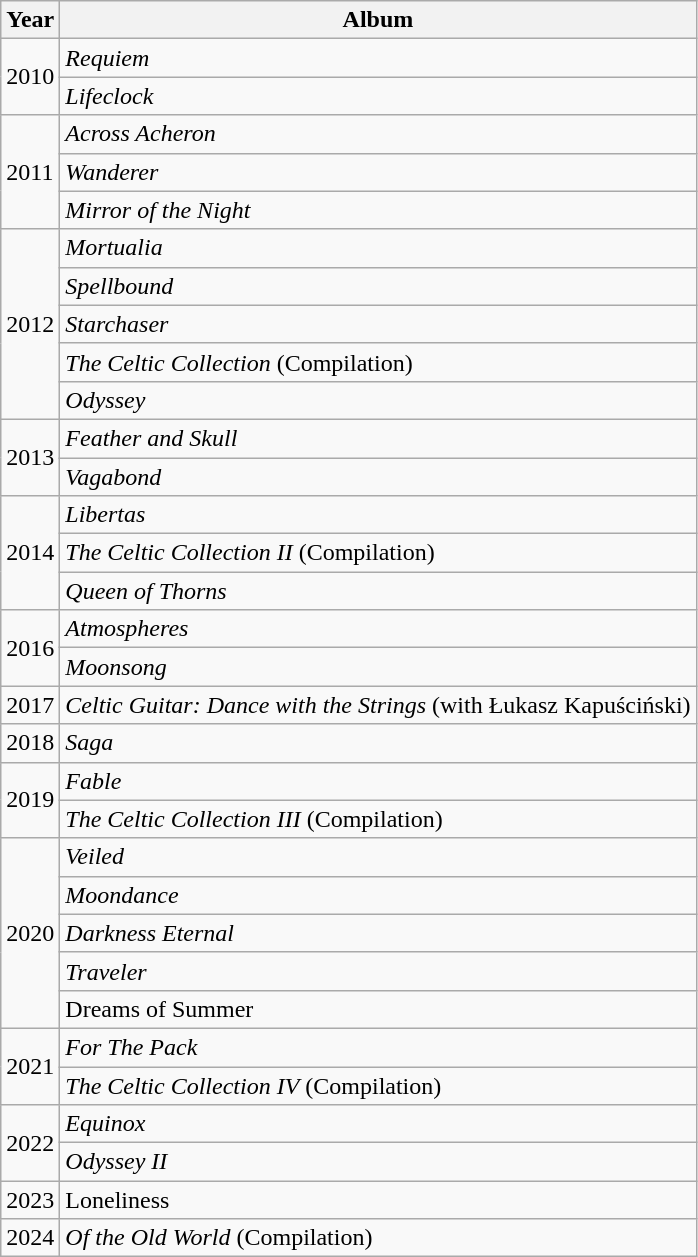<table class="wikitable sortable">
<tr>
<th>Year</th>
<th>Album</th>
</tr>
<tr>
<td rowspan=2>2010</td>
<td><em>Requiem</em></td>
</tr>
<tr>
<td><em>Lifeclock</em></td>
</tr>
<tr>
<td rowspan=3>2011</td>
<td><em>Across Acheron</em></td>
</tr>
<tr>
<td><em>Wanderer</em></td>
</tr>
<tr>
<td><em>Mirror of the Night</em></td>
</tr>
<tr>
<td rowspan=5>2012</td>
<td><em>Mortualia</em></td>
</tr>
<tr>
<td><em>Spellbound</em></td>
</tr>
<tr>
<td><em>Starchaser</em></td>
</tr>
<tr>
<td><em>The Celtic Collection</em> (Compilation)</td>
</tr>
<tr>
<td><em>Odyssey</em></td>
</tr>
<tr>
<td rowspan=2>2013</td>
<td><em>Feather and Skull</em></td>
</tr>
<tr>
<td><em>Vagabond</em></td>
</tr>
<tr>
<td rowspan=3>2014</td>
<td><em>Libertas</em></td>
</tr>
<tr>
<td><em>The Celtic Collection II</em> (Compilation)</td>
</tr>
<tr>
<td><em>Queen of Thorns</em></td>
</tr>
<tr>
<td rowspan=2>2016</td>
<td><em>Atmospheres</em></td>
</tr>
<tr>
<td><em>Moonsong</em></td>
</tr>
<tr>
<td>2017</td>
<td><em>Celtic Guitar: Dance with the Strings</em> (with Łukasz Kapuściński)</td>
</tr>
<tr>
<td>2018</td>
<td><em>Saga</em></td>
</tr>
<tr>
<td rowspan=2>2019</td>
<td><em>Fable</em></td>
</tr>
<tr>
<td><em>The Celtic Collection III</em> (Compilation)</td>
</tr>
<tr>
<td rowspan="5">2020</td>
<td><em>Veiled</em></td>
</tr>
<tr>
<td><em>Moondance</em></td>
</tr>
<tr>
<td><em>Darkness Eternal</em></td>
</tr>
<tr>
<td><em>Traveler</em></td>
</tr>
<tr>
<td>Dreams of Summer</td>
</tr>
<tr>
<td rowspan=2>2021</td>
<td><em>For The Pack</em></td>
</tr>
<tr>
<td><em>The Celtic Collection IV</em> (Compilation)</td>
</tr>
<tr>
<td rowspan=2>2022</td>
<td><em>Equinox</em></td>
</tr>
<tr>
<td><em>Odyssey II</em></td>
</tr>
<tr>
<td>2023</td>
<td>Loneliness</td>
</tr>
<tr>
<td>2024</td>
<td><em>Of the Old World</em> (Compilation)</td>
</tr>
</table>
